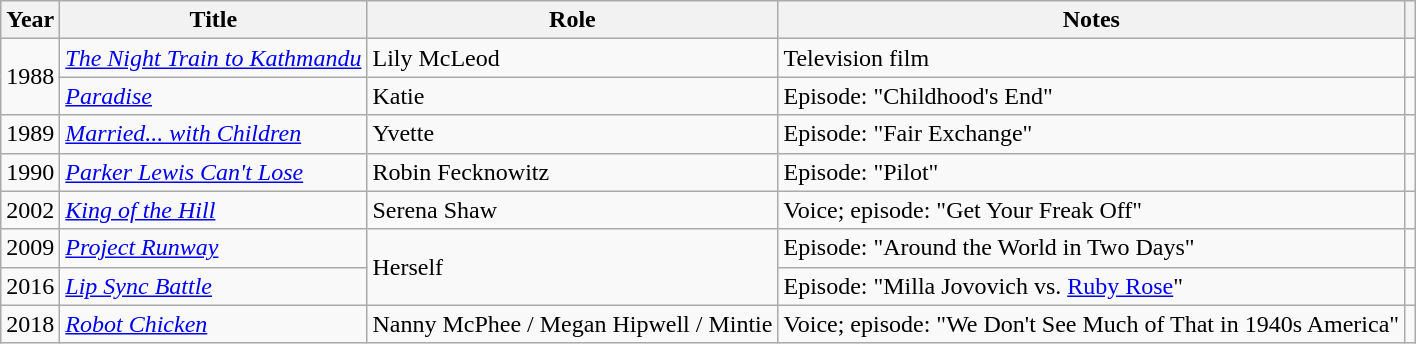<table class="wikitable sortable">
<tr>
<th scope="col">Year</th>
<th scope="col">Title</th>
<th scope="col">Role</th>
<th scope="col" class="unsortable">Notes</th>
<th scope="col" class="unsortable"></th>
</tr>
<tr>
<td rowspan="2">1988</td>
<td><em><a href='#'>The Night Train to Kathmandu</a></em></td>
<td>Lily McLeod</td>
<td>Television film</td>
<td></td>
</tr>
<tr>
<td><em><a href='#'>Paradise</a></em></td>
<td>Katie</td>
<td>Episode: "Childhood's End"</td>
<td></td>
</tr>
<tr>
<td>1989</td>
<td><em><a href='#'>Married... with Children</a></em></td>
<td>Yvette</td>
<td>Episode: "Fair Exchange"</td>
<td></td>
</tr>
<tr>
<td>1990</td>
<td><em><a href='#'>Parker Lewis Can't Lose</a></em></td>
<td>Robin Fecknowitz</td>
<td>Episode: "Pilot"</td>
<td></td>
</tr>
<tr>
<td>2002</td>
<td><em><a href='#'>King of the Hill</a></em></td>
<td>Serena Shaw</td>
<td>Voice; episode: "Get Your Freak Off"</td>
<td></td>
</tr>
<tr>
<td>2009</td>
<td><em><a href='#'>Project Runway</a></em></td>
<td rowspan="2">Herself</td>
<td>Episode: "Around the World in Two Days"</td>
<td></td>
</tr>
<tr>
<td>2016</td>
<td><em><a href='#'>Lip Sync Battle</a></em></td>
<td>Episode: "Milla Jovovich vs. <a href='#'>Ruby Rose</a>"</td>
<td></td>
</tr>
<tr>
<td>2018</td>
<td><em><a href='#'>Robot Chicken</a></em></td>
<td>Nanny McPhee / Megan Hipwell / Mintie</td>
<td>Voice; episode: "We Don't See Much of That in 1940s America"</td>
<td></td>
</tr>
</table>
